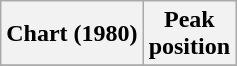<table class="wikitable sortable plainrowheaders" style="text-align:center">
<tr>
<th>Chart (1980)</th>
<th>Peak<br>position</th>
</tr>
<tr>
</tr>
</table>
